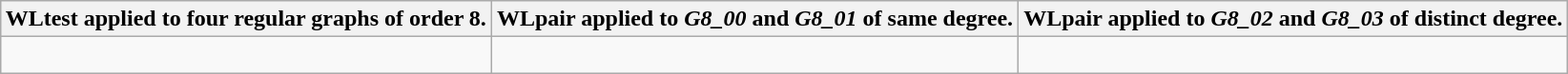<table class="wikitable" style="margin: 1em auto 1em auto">
<tr>
<th>WLtest applied to four regular graphs of order 8.</th>
<th>WLpair applied to <em>G8_00</em> and <em>G8_01</em> of same degree.</th>
<th>WLpair applied to <em>G8_02</em> and <em>G8_03</em> of distinct degree.</th>
</tr>
<tr>
<td style="padding-left:1em;padding-right:1em;"><br></td>
<td style="padding-left:1em;padding-right:1em;"><br></td>
<td style="padding-left:1em;padding-right:1em;"><br></td>
</tr>
</table>
